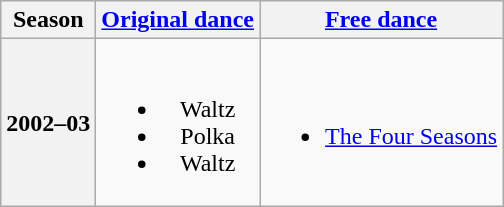<table class=wikitable style=text-align:center>
<tr>
<th>Season</th>
<th><a href='#'>Original dance</a></th>
<th><a href='#'>Free dance</a></th>
</tr>
<tr>
<th>2002–03 <br> </th>
<td><br><ul><li>Waltz</li><li>Polka</li><li>Waltz</li></ul></td>
<td><br><ul><li><a href='#'>The Four Seasons</a> <br></li></ul></td>
</tr>
</table>
